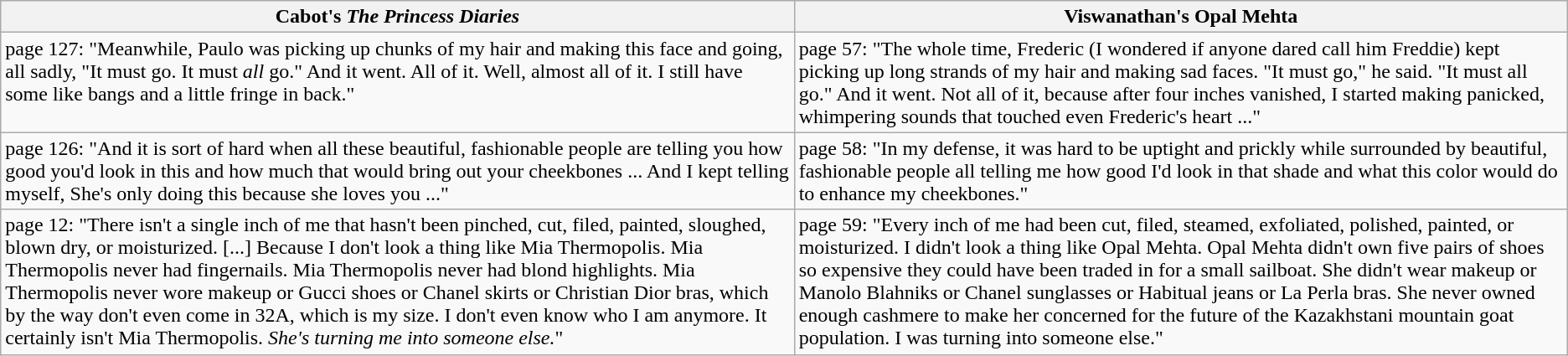<table class="wikitable">
<tr>
<th><strong>Cabot's <em>The Princess Diaries<strong><em></th>
<th></strong>Viswanathan's </em>Opal Mehta</em></strong></th>
</tr>
<tr>
<td valign=top>page 127: "Meanwhile, Paulo was picking up chunks of my hair and making this face and going, all sadly, "It must go. It must <em>all</em> go." And it went. All of it. Well, almost all of it. I still have some like bangs and a little fringe in back."</td>
<td valign=top>page 57: "The whole time, Frederic (I wondered if anyone dared call him Freddie) kept picking up long strands of my hair and making sad faces. "It must go," he said. "It must all go." And it went. Not all of it, because after four inches vanished, I started making panicked, whimpering sounds that touched even Frederic's heart ..."</td>
</tr>
<tr>
<td valign=top>page 126: "And it is sort of hard when all these beautiful, fashionable people are telling you how good you'd look in this and how much that would bring out your cheekbones ... And I kept telling myself, She's only doing this because she loves you ..."</td>
<td valign=top>page 58: "In my defense, it was hard to be uptight and prickly while surrounded by beautiful, fashionable people all telling me how good I'd look in that shade and what this color would do to enhance my cheekbones."</td>
</tr>
<tr>
<td valign=top>page 12: "There isn't a single inch of me that hasn't been pinched, cut, filed, painted, sloughed, blown dry, or moisturized. [...] Because I don't look a thing like Mia Thermopolis. Mia Thermopolis never had fingernails. Mia Thermopolis never had blond highlights. Mia Thermopolis never wore makeup or Gucci shoes or Chanel skirts or Christian Dior bras, which by the way don't even come in 32A, which is my size. I don't even know who I am anymore. It certainly isn't Mia Thermopolis. <em>She's turning me into someone else.</em>"</td>
<td valign=top>page 59: "Every inch of me had been cut, filed, steamed, exfoliated, polished, painted, or moisturized. I didn't look a thing like Opal Mehta. Opal Mehta didn't own five pairs of shoes so expensive they could have been traded in for a small sailboat. She didn't wear makeup or Manolo Blahniks or Chanel sunglasses or Habitual jeans or La Perla bras. She never owned enough cashmere to make her concerned for the future of the Kazakhstani mountain goat population. I was turning into someone else."</td>
</tr>
</table>
